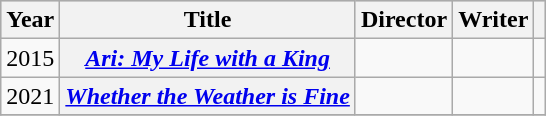<table class="wikitable plainrowheaders sortable">
<tr style="background:#ccc; text-align:center;">
<th scope="col">Year</th>
<th scope="col">Title</th>
<th scope="col">Director</th>
<th scope="col">Writer</th>
<th scope="col" class="unsortable"></th>
</tr>
<tr>
<td>2015</td>
<th scope=row><em><a href='#'>Ari: My Life with a King</a></em></th>
<td></td>
<td></td>
<td style="text-align:center;"></td>
</tr>
<tr>
<td>2021</td>
<th scope=row><em><a href='#'>Whether the Weather is Fine</a></em></th>
<td></td>
<td></td>
<td style="text-align:center;"></td>
</tr>
<tr>
</tr>
</table>
